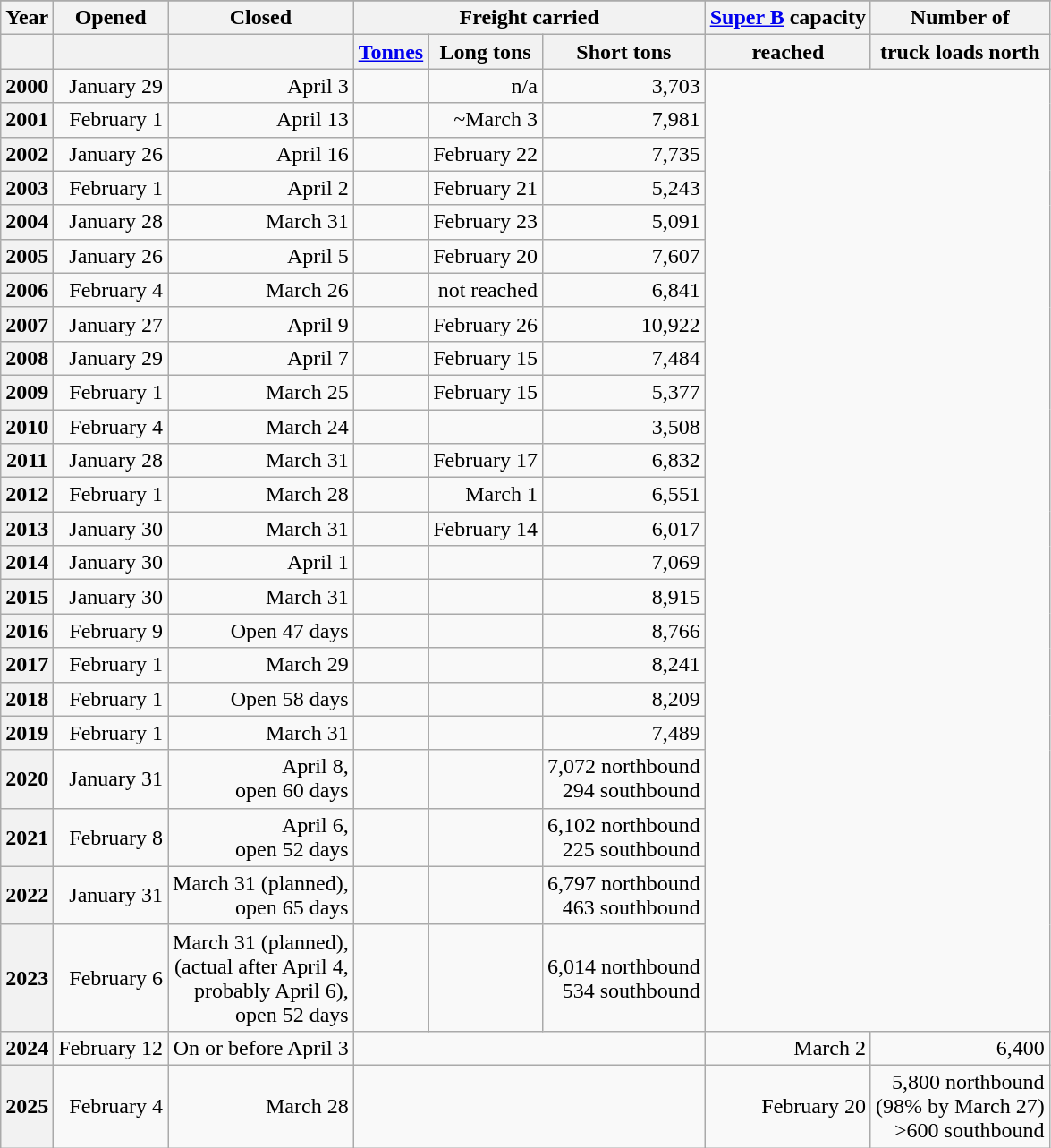<table class="wikitable" style="text-align:right">
<tr>
</tr>
<tr>
<th>Year</th>
<th>Opened</th>
<th>Closed</th>
<th colspan="3">Freight carried</th>
<th><a href='#'>Super B</a> capacity</th>
<th>Number of</th>
</tr>
<tr>
<th></th>
<th></th>
<th></th>
<th><a href='#'>Tonnes</a></th>
<th>Long tons</th>
<th>Short tons</th>
<th>reached</th>
<th>truck loads north</th>
</tr>
<tr>
<th>2000</th>
<td>January 29</td>
<td>April 3</td>
<td></td>
<td>n/a</td>
<td>3,703</td>
</tr>
<tr>
<th>2001</th>
<td>February 1</td>
<td>April 13</td>
<td></td>
<td>~March 3</td>
<td>7,981</td>
</tr>
<tr>
<th>2002</th>
<td>January 26</td>
<td>April 16</td>
<td></td>
<td>February 22</td>
<td>7,735</td>
</tr>
<tr>
<th>2003</th>
<td>February 1</td>
<td>April 2</td>
<td></td>
<td>February 21</td>
<td>5,243</td>
</tr>
<tr>
<th>2004</th>
<td>January 28</td>
<td>March 31</td>
<td></td>
<td>February 23</td>
<td>5,091</td>
</tr>
<tr>
<th>2005</th>
<td>January 26</td>
<td>April 5</td>
<td></td>
<td>February 20</td>
<td>7,607</td>
</tr>
<tr>
<th>2006</th>
<td>February 4</td>
<td>March 26</td>
<td></td>
<td>not reached</td>
<td>6,841</td>
</tr>
<tr>
<th>2007</th>
<td>January 27</td>
<td>April 9</td>
<td></td>
<td>February 26</td>
<td>10,922</td>
</tr>
<tr>
<th>2008</th>
<td>January 29</td>
<td>April 7</td>
<td></td>
<td>February 15</td>
<td>7,484</td>
</tr>
<tr>
<th>2009</th>
<td>February 1</td>
<td>March 25</td>
<td></td>
<td>February 15</td>
<td>5,377</td>
</tr>
<tr>
<th>2010</th>
<td>February 4</td>
<td>March 24</td>
<td></td>
<td></td>
<td>3,508</td>
</tr>
<tr>
<th>2011</th>
<td>January 28</td>
<td>March 31</td>
<td></td>
<td>February 17</td>
<td>6,832</td>
</tr>
<tr>
<th>2012</th>
<td>February 1</td>
<td>March 28</td>
<td></td>
<td>March 1</td>
<td>6,551</td>
</tr>
<tr>
<th>2013</th>
<td>January 30</td>
<td>March 31</td>
<td></td>
<td>February 14</td>
<td>6,017</td>
</tr>
<tr>
<th>2014</th>
<td>January 30</td>
<td>April 1</td>
<td></td>
<td align=center></td>
<td>7,069</td>
</tr>
<tr>
<th>2015</th>
<td>January 30</td>
<td>March 31</td>
<td></td>
<td align=center></td>
<td>8,915</td>
</tr>
<tr>
<th>2016</th>
<td>February 9</td>
<td>Open 47 days</td>
<td></td>
<td align=center></td>
<td>8,766</td>
</tr>
<tr>
<th>2017</th>
<td>February 1</td>
<td>March 29</td>
<td></td>
<td align=center></td>
<td>8,241</td>
</tr>
<tr>
<th>2018</th>
<td>February 1</td>
<td>Open 58 days</td>
<td></td>
<td align=center></td>
<td>8,209</td>
</tr>
<tr>
<th>2019</th>
<td>February 1</td>
<td>March 31</td>
<td></td>
<td align=center></td>
<td>7,489</td>
</tr>
<tr>
<th>2020</th>
<td>January 31</td>
<td>April 8,<br>open 60 days</td>
<td></td>
<td align=center></td>
<td>7,072 northbound<br>294 southbound</td>
</tr>
<tr>
<th>2021</th>
<td>February 8</td>
<td>April 6,<br>open 52 days</td>
<td></td>
<td align=center></td>
<td>6,102 northbound<br>225 southbound</td>
</tr>
<tr>
<th>2022</th>
<td>January 31</td>
<td>March 31 (planned),<br>open 65 days</td>
<td></td>
<td align=center></td>
<td>6,797 northbound<br>463 southbound</td>
</tr>
<tr>
<th>2023</th>
<td>February 6</td>
<td>March 31 (planned),<br>(actual after April 4,<br>probably April 6),<br>open 52 days</td>
<td></td>
<td align=center></td>
<td>6,014 northbound<br>534 southbound</td>
</tr>
<tr>
<th>2024</th>
<td>February 12</td>
<td>On or before April 3</td>
<td colspan="3" align=center></td>
<td>March 2</td>
<td>6,400</td>
</tr>
<tr>
<th>2025</th>
<td>February 4</td>
<td>March 28</td>
<td colspan="3" align=center></td>
<td>February 20</td>
<td>5,800 northbound<br>(98% by March 27)<br>>600 southbound</td>
</tr>
</table>
